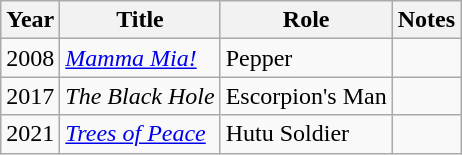<table class="wikitable sortable">
<tr>
<th>Year</th>
<th>Title</th>
<th>Role</th>
<th>Notes</th>
</tr>
<tr>
<td>2008</td>
<td><a href='#'><em>Mamma Mia!</em></a></td>
<td>Pepper</td>
<td></td>
</tr>
<tr>
<td>2017</td>
<td><em>The Black Hole</em></td>
<td>Escorpion's Man</td>
<td></td>
</tr>
<tr>
<td>2021</td>
<td><em><a href='#'>Trees of Peace</a></em></td>
<td>Hutu Soldier</td>
<td></td>
</tr>
</table>
